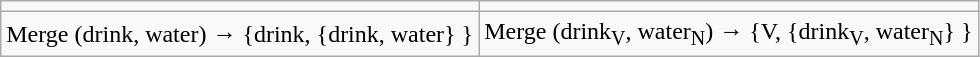<table class="wikitable">
<tr>
<td></td>
<td></td>
</tr>
<tr>
<td>Merge (drink, water) → {drink, {drink, water} }</td>
<td>Merge (drink<sub>V</sub>, water<sub>N</sub>) → {V, {drink<sub>V</sub>, water<sub>N</sub>} }</td>
</tr>
</table>
